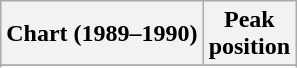<table class="wikitable sortable">
<tr>
<th align="left">Chart (1989–1990)</th>
<th align="center">Peak<br>position</th>
</tr>
<tr>
</tr>
<tr>
</tr>
</table>
